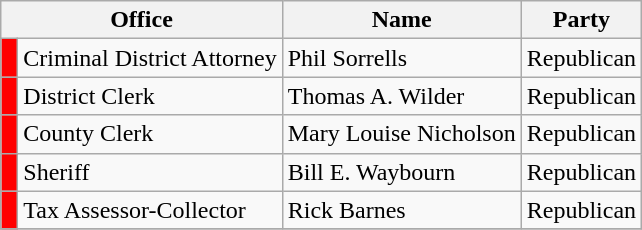<table class="wikitable">
<tr>
<th colspan="2" style="text-align:center; vertical-align:bottom">Office</th>
<th style="text-align:center; vertical-align:bottom">Name</th>
<th style="text-align:center; vertical-align:bottom">Party</th>
</tr>
<tr>
<td style="background:red"> </td>
<td>Criminal District Attorney</td>
<td>Phil Sorrells</td>
<td>Republican</td>
</tr>
<tr>
<td style="background:red"> </td>
<td>District Clerk</td>
<td>Thomas A. Wilder</td>
<td>Republican</td>
</tr>
<tr>
<td style="background:red"> </td>
<td>County Clerk</td>
<td>Mary Louise Nicholson</td>
<td>Republican</td>
</tr>
<tr>
<td style="background:red"> </td>
<td>Sheriff</td>
<td>Bill E. Waybourn</td>
<td>Republican</td>
</tr>
<tr>
<td style="background:red"> </td>
<td>Tax Assessor-Collector</td>
<td>Rick Barnes</td>
<td>Republican</td>
</tr>
<tr>
</tr>
</table>
